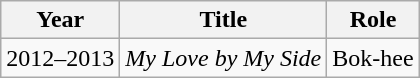<table class="wikitable">
<tr>
<th>Year</th>
<th>Title</th>
<th>Role</th>
</tr>
<tr>
<td>2012–2013</td>
<td><em>My Love by My Side</em></td>
<td>Bok-hee</td>
</tr>
</table>
